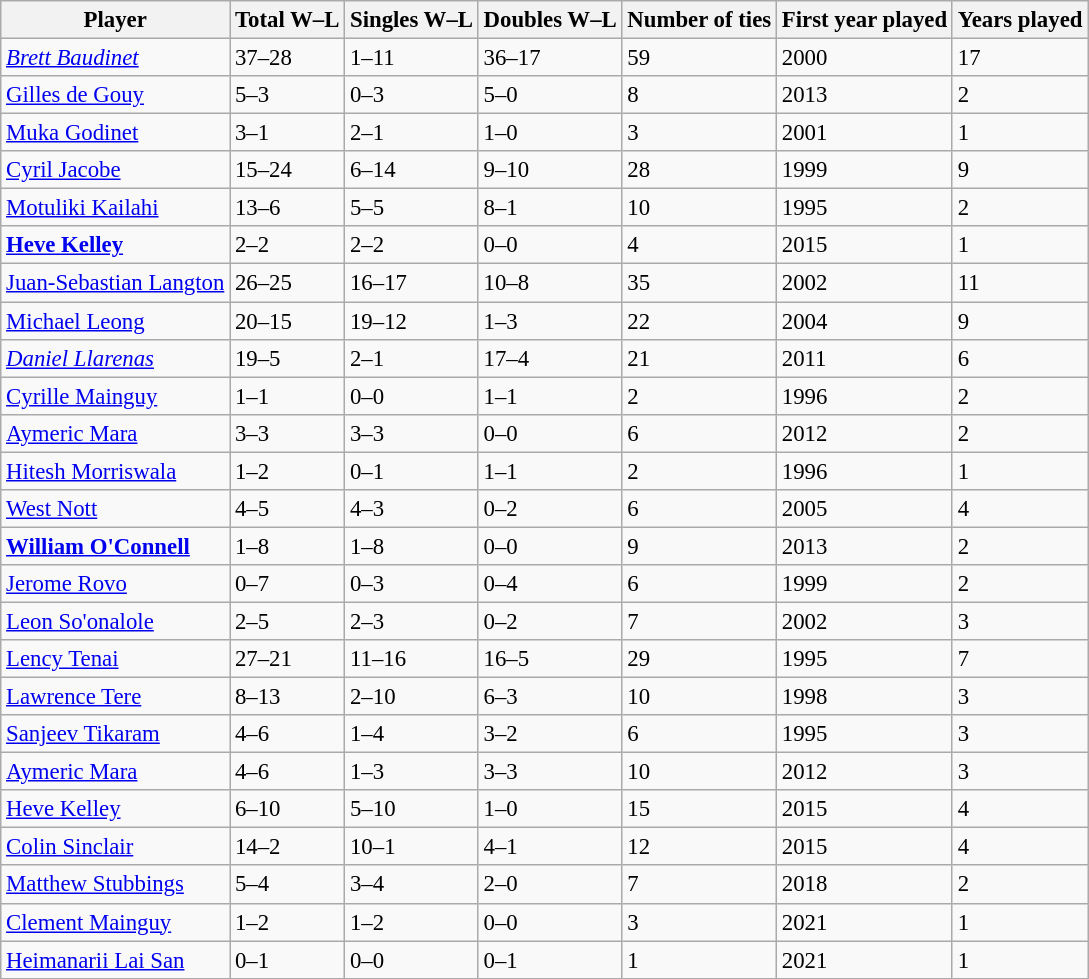<table class="wikitable sortable" style="font-size: 95%;">
<tr>
<th>Player</th>
<th>Total W–L</th>
<th>Singles W–L</th>
<th>Doubles W–L</th>
<th>Number of ties</th>
<th>First year played</th>
<th>Years played</th>
</tr>
<tr>
<td> <em><a href='#'>Brett Baudinet</a></em></td>
<td>37–28</td>
<td>1–11</td>
<td>36–17</td>
<td>59</td>
<td>2000</td>
<td>17</td>
</tr>
<tr>
<td> <a href='#'>Gilles de Gouy</a></td>
<td>5–3</td>
<td>0–3</td>
<td>5–0</td>
<td>8</td>
<td>2013</td>
<td>2</td>
</tr>
<tr>
<td> <a href='#'>Muka Godinet</a></td>
<td>3–1</td>
<td>2–1</td>
<td>1–0</td>
<td>3</td>
<td>2001</td>
<td>1</td>
</tr>
<tr>
<td> <a href='#'>Cyril Jacobe</a></td>
<td>15–24</td>
<td>6–14</td>
<td>9–10</td>
<td>28</td>
<td>1999</td>
<td>9</td>
</tr>
<tr>
<td> <a href='#'>Motuliki Kailahi</a></td>
<td>13–6</td>
<td>5–5</td>
<td>8–1</td>
<td>10</td>
<td>1995</td>
<td>2</td>
</tr>
<tr>
<td> <strong><a href='#'>Heve Kelley</a></strong></td>
<td>2–2</td>
<td>2–2</td>
<td>0–0</td>
<td>4</td>
<td>2015</td>
<td>1</td>
</tr>
<tr>
<td> <a href='#'>Juan-Sebastian Langton</a></td>
<td>26–25</td>
<td>16–17</td>
<td>10–8</td>
<td>35</td>
<td>2002</td>
<td>11</td>
</tr>
<tr>
<td> <a href='#'>Michael Leong</a></td>
<td>20–15</td>
<td>19–12</td>
<td>1–3</td>
<td>22</td>
<td>2004</td>
<td>9</td>
</tr>
<tr>
<td> <em><a href='#'>Daniel Llarenas</a></em></td>
<td>19–5</td>
<td>2–1</td>
<td>17–4</td>
<td>21</td>
<td>2011</td>
<td>6</td>
</tr>
<tr>
<td> <a href='#'>Cyrille Mainguy</a></td>
<td>1–1</td>
<td>0–0</td>
<td>1–1</td>
<td>2</td>
<td>1996</td>
<td>2</td>
</tr>
<tr>
<td> <a href='#'>Aymeric Mara</a></td>
<td>3–3</td>
<td>3–3</td>
<td>0–0</td>
<td>6</td>
<td>2012</td>
<td>2</td>
</tr>
<tr>
<td> <a href='#'>Hitesh Morriswala</a></td>
<td>1–2</td>
<td>0–1</td>
<td>1–1</td>
<td>2</td>
<td>1996</td>
<td>1</td>
</tr>
<tr>
<td> <a href='#'>West Nott</a></td>
<td>4–5</td>
<td>4–3</td>
<td>0–2</td>
<td>6</td>
<td>2005</td>
<td>4</td>
</tr>
<tr>
<td> <strong><a href='#'>William O'Connell</a></strong></td>
<td>1–8</td>
<td>1–8</td>
<td>0–0</td>
<td>9</td>
<td>2013</td>
<td>2</td>
</tr>
<tr>
<td> <a href='#'>Jerome Rovo</a></td>
<td>0–7</td>
<td>0–3</td>
<td>0–4</td>
<td>6</td>
<td>1999</td>
<td>2</td>
</tr>
<tr>
<td> <a href='#'>Leon So'onalole</a></td>
<td>2–5</td>
<td>2–3</td>
<td>0–2</td>
<td>7</td>
<td>2002</td>
<td>3</td>
</tr>
<tr>
<td> <a href='#'>Lency Tenai</a></td>
<td>27–21</td>
<td>11–16</td>
<td>16–5</td>
<td>29</td>
<td>1995</td>
<td>7</td>
</tr>
<tr>
<td> <a href='#'>Lawrence Tere</a></td>
<td>8–13</td>
<td>2–10</td>
<td>6–3</td>
<td>10</td>
<td>1998</td>
<td>3</td>
</tr>
<tr>
<td> <a href='#'>Sanjeev Tikaram</a></td>
<td>4–6</td>
<td>1–4</td>
<td>3–2</td>
<td>6</td>
<td>1995</td>
<td>3</td>
</tr>
<tr>
<td> <a href='#'>Aymeric Mara</a></td>
<td>4–6</td>
<td>1–3</td>
<td>3–3</td>
<td>10</td>
<td>2012</td>
<td>3</td>
</tr>
<tr>
<td> <a href='#'>Heve Kelley</a></td>
<td>6–10</td>
<td>5–10</td>
<td>1–0</td>
<td>15</td>
<td>2015</td>
<td>4</td>
</tr>
<tr>
<td> <a href='#'>Colin Sinclair</a></td>
<td>14–2</td>
<td>10–1</td>
<td>4–1</td>
<td>12</td>
<td>2015</td>
<td>4</td>
</tr>
<tr>
<td> <a href='#'>Matthew Stubbings</a></td>
<td>5–4</td>
<td>3–4</td>
<td>2–0</td>
<td>7</td>
<td>2018</td>
<td>2</td>
</tr>
<tr>
<td> <a href='#'>Clement Mainguy</a></td>
<td>1–2</td>
<td>1–2</td>
<td>0–0</td>
<td>3</td>
<td>2021</td>
<td>1</td>
</tr>
<tr>
<td> <a href='#'>Heimanarii Lai San</a></td>
<td>0–1</td>
<td>0–0</td>
<td>0–1</td>
<td>1</td>
<td>2021</td>
<td>1</td>
</tr>
</table>
